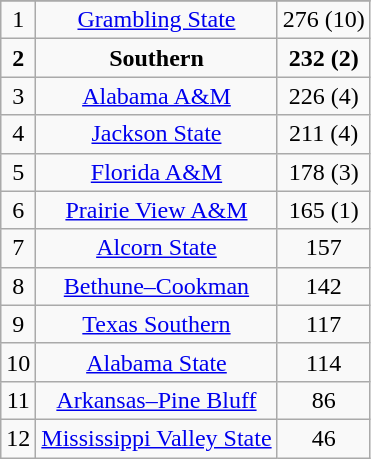<table class="wikitable">
<tr align=center>
</tr>
<tr align="center">
<td>1</td>
<td><a href='#'>Grambling State</a></td>
<td>276 (10)</td>
</tr>
<tr align="center">
<td><strong>2</strong></td>
<td><strong>Southern</strong></td>
<td><strong>232 (2)</strong></td>
</tr>
<tr align="center">
<td>3</td>
<td><a href='#'>Alabama A&M</a></td>
<td>226 (4)</td>
</tr>
<tr align="center">
<td>4</td>
<td><a href='#'>Jackson State</a></td>
<td>211 (4)</td>
</tr>
<tr align="center">
<td>5</td>
<td><a href='#'>Florida A&M</a></td>
<td>178 (3)</td>
</tr>
<tr align="center">
<td>6</td>
<td><a href='#'>Prairie View A&M</a></td>
<td>165 (1)</td>
</tr>
<tr align="center">
<td>7</td>
<td><a href='#'>Alcorn State</a></td>
<td>157</td>
</tr>
<tr align="center">
<td>8</td>
<td><a href='#'>Bethune–Cookman</a></td>
<td>142</td>
</tr>
<tr align="center">
<td>9</td>
<td><a href='#'>Texas Southern</a></td>
<td>117</td>
</tr>
<tr align="center">
<td>10</td>
<td><a href='#'>Alabama State</a></td>
<td>114</td>
</tr>
<tr align="center">
<td>11</td>
<td><a href='#'>Arkansas–Pine Bluff</a></td>
<td>86</td>
</tr>
<tr align="center">
<td>12</td>
<td><a href='#'>Mississippi Valley State</a></td>
<td>46</td>
</tr>
</table>
